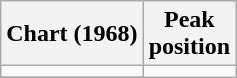<table class="wikitable">
<tr>
<th>Chart (1968)</th>
<th>Peak<br>position</th>
</tr>
<tr>
<td></td>
</tr>
<tr>
</tr>
</table>
